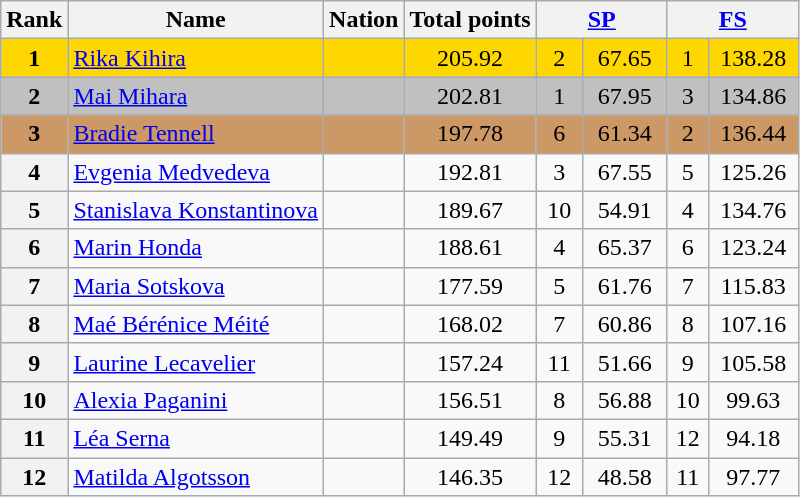<table class="wikitable sortable">
<tr>
<th>Rank</th>
<th>Name</th>
<th>Nation</th>
<th>Total points</th>
<th colspan="2" width="80px"><a href='#'>SP</a></th>
<th colspan="2" width="80px"><a href='#'>FS</a></th>
</tr>
<tr bgcolor="gold">
<td align="center"><strong>1</strong></td>
<td><a href='#'>Rika Kihira</a></td>
<td></td>
<td align="center">205.92</td>
<td align="center">2</td>
<td align="center">67.65</td>
<td align="center">1</td>
<td align="center">138.28</td>
</tr>
<tr bgcolor="silver">
<td align="center"><strong>2</strong></td>
<td><a href='#'>Mai Mihara</a></td>
<td></td>
<td align="center">202.81</td>
<td align="center">1</td>
<td align="center">67.95</td>
<td align="center">3</td>
<td align="center">134.86</td>
</tr>
<tr bgcolor="cc9966">
<td align="center"><strong>3</strong></td>
<td><a href='#'>Bradie Tennell</a></td>
<td></td>
<td align="center">197.78</td>
<td align="center">6</td>
<td align="center">61.34</td>
<td align="center">2</td>
<td align="center">136.44</td>
</tr>
<tr>
<th>4</th>
<td><a href='#'>Evgenia Medvedeva</a></td>
<td></td>
<td align="center">192.81</td>
<td align="center">3</td>
<td align="center">67.55</td>
<td align="center">5</td>
<td align="center">125.26</td>
</tr>
<tr>
<th>5</th>
<td><a href='#'>Stanislava Konstantinova</a></td>
<td></td>
<td align="center">189.67</td>
<td align="center">10</td>
<td align="center">54.91</td>
<td align="center">4</td>
<td align="center">134.76</td>
</tr>
<tr>
<th>6</th>
<td><a href='#'>Marin Honda</a></td>
<td></td>
<td align="center">188.61</td>
<td align="center">4</td>
<td align="center">65.37</td>
<td align="center">6</td>
<td align="center">123.24</td>
</tr>
<tr>
<th>7</th>
<td><a href='#'>Maria Sotskova</a></td>
<td></td>
<td align="center">177.59</td>
<td align="center">5</td>
<td align="center">61.76</td>
<td align="center">7</td>
<td align="center">115.83</td>
</tr>
<tr>
<th>8</th>
<td><a href='#'>Maé Bérénice Méité</a></td>
<td></td>
<td align="center">168.02</td>
<td align="center">7</td>
<td align="center">60.86</td>
<td align="center">8</td>
<td align="center">107.16</td>
</tr>
<tr>
<th>9</th>
<td><a href='#'>Laurine Lecavelier</a></td>
<td></td>
<td align="center">157.24</td>
<td align="center">11</td>
<td align="center">51.66</td>
<td align="center">9</td>
<td align="center">105.58</td>
</tr>
<tr>
<th>10</th>
<td><a href='#'>Alexia Paganini</a></td>
<td></td>
<td align="center">156.51</td>
<td align="center">8</td>
<td align="center">56.88</td>
<td align="center">10</td>
<td align="center">99.63</td>
</tr>
<tr>
<th>11</th>
<td><a href='#'>Léa Serna</a></td>
<td></td>
<td align="center">149.49</td>
<td align="center">9</td>
<td align="center">55.31</td>
<td align="center">12</td>
<td align="center">94.18</td>
</tr>
<tr>
<th>12</th>
<td><a href='#'>Matilda Algotsson</a></td>
<td></td>
<td align="center">146.35</td>
<td align="center">12</td>
<td align="center">48.58</td>
<td align="center">11</td>
<td align="center">97.77</td>
</tr>
</table>
